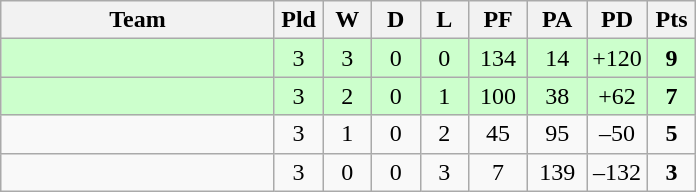<table class="wikitable" style="text-align:center;">
<tr>
<th width=175>Team</th>
<th width=25 abbr="Played">Pld</th>
<th width=25 abbr="Won">W</th>
<th width=25 abbr="Drawn">D</th>
<th width=25 abbr="Lost">L</th>
<th width=32 abbr="Points for">PF</th>
<th width=32 abbr="Points against">PA</th>
<th width=32 abbr="Points difference">PD</th>
<th width=25 abbr="Points">Pts</th>
</tr>
<tr bgcolor=ccffcc>
<td align=left></td>
<td>3</td>
<td>3</td>
<td>0</td>
<td>0</td>
<td>134</td>
<td>14</td>
<td>+120</td>
<td><strong>9</strong></td>
</tr>
<tr bgcolor=ccffcc>
<td align=left></td>
<td>3</td>
<td>2</td>
<td>0</td>
<td>1</td>
<td>100</td>
<td>38</td>
<td>+62</td>
<td><strong>7</strong></td>
</tr>
<tr>
<td align=left></td>
<td>3</td>
<td>1</td>
<td>0</td>
<td>2</td>
<td>45</td>
<td>95</td>
<td>–50</td>
<td><strong>5</strong></td>
</tr>
<tr>
<td align=left></td>
<td>3</td>
<td>0</td>
<td>0</td>
<td>3</td>
<td>7</td>
<td>139</td>
<td>–132</td>
<td><strong>3</strong></td>
</tr>
</table>
